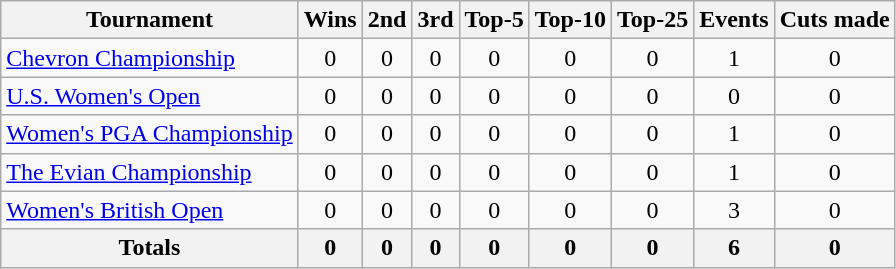<table class=wikitable style=text-align:center>
<tr>
<th>Tournament</th>
<th>Wins</th>
<th>2nd</th>
<th>3rd</th>
<th>Top-5</th>
<th>Top-10</th>
<th>Top-25</th>
<th>Events</th>
<th>Cuts made</th>
</tr>
<tr>
<td align=left><a href='#'>Chevron Championship</a></td>
<td>0</td>
<td>0</td>
<td>0</td>
<td>0</td>
<td>0</td>
<td>0</td>
<td>1</td>
<td>0</td>
</tr>
<tr>
<td align=left><a href='#'>U.S. Women's Open</a></td>
<td>0</td>
<td>0</td>
<td>0</td>
<td>0</td>
<td>0</td>
<td>0</td>
<td>0</td>
<td>0</td>
</tr>
<tr>
<td align=left><a href='#'>Women's PGA Championship</a></td>
<td>0</td>
<td>0</td>
<td>0</td>
<td>0</td>
<td>0</td>
<td>0</td>
<td>1</td>
<td>0</td>
</tr>
<tr>
<td align=left><a href='#'>The Evian Championship</a></td>
<td>0</td>
<td>0</td>
<td>0</td>
<td>0</td>
<td>0</td>
<td>0</td>
<td>1</td>
<td>0</td>
</tr>
<tr>
<td align=left><a href='#'>Women's British Open</a></td>
<td>0</td>
<td>0</td>
<td>0</td>
<td>0</td>
<td>0</td>
<td>0</td>
<td>3</td>
<td>0</td>
</tr>
<tr>
<th>Totals</th>
<th>0</th>
<th>0</th>
<th>0</th>
<th>0</th>
<th>0</th>
<th>0</th>
<th>6</th>
<th>0</th>
</tr>
</table>
